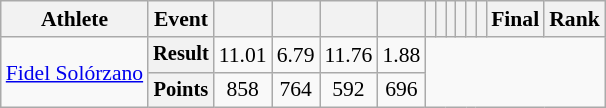<table class=wikitable style="font-size:90%;">
<tr>
<th>Athlete</th>
<th>Event</th>
<th></th>
<th></th>
<th></th>
<th></th>
<th></th>
<th></th>
<th></th>
<th></th>
<th></th>
<th></th>
<th>Final</th>
<th>Rank</th>
</tr>
<tr align=center>
<td align=left rowspan=2><a href='#'>Fidel Solórzano</a></td>
<th style="font-size:95%">Result</th>
<td>11.01</td>
<td>6.79</td>
<td>11.76</td>
<td>1.88</td>
<td colspan=8 rowspan=2></td>
</tr>
<tr align=center>
<th style="font-size:95%">Points</th>
<td>858</td>
<td>764</td>
<td>592</td>
<td>696</td>
</tr>
</table>
